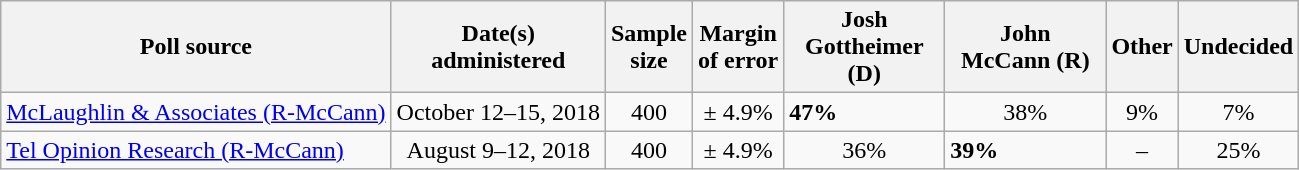<table class="wikitable">
<tr>
<th>Poll source</th>
<th>Date(s)<br>administered</th>
<th>Sample<br>size</th>
<th>Margin<br>of error</th>
<th style="width:100px;">Josh<br>Gottheimer (D)</th>
<th style="width:100px;">John<br>McCann (R)</th>
<th>Other</th>
<th>Undecided</th>
</tr>
<tr>
<td><a href='#'>McLaughlin & Associates (R-McCann)</a></td>
<td align=center>October 12–15, 2018</td>
<td align=center>400</td>
<td align=center>± 4.9%</td>
<td><strong>47%</strong></td>
<td align=center>38%</td>
<td align=center>9%</td>
<td align=center>7%</td>
</tr>
<tr>
<td><a href='#'>Tel Opinion Research (R-McCann)</a></td>
<td align=center>August 9–12, 2018</td>
<td align=center>400</td>
<td align=center>± 4.9%</td>
<td align=center>36%</td>
<td><strong>39%</strong></td>
<td align=center>–</td>
<td align=center>25%</td>
</tr>
</table>
